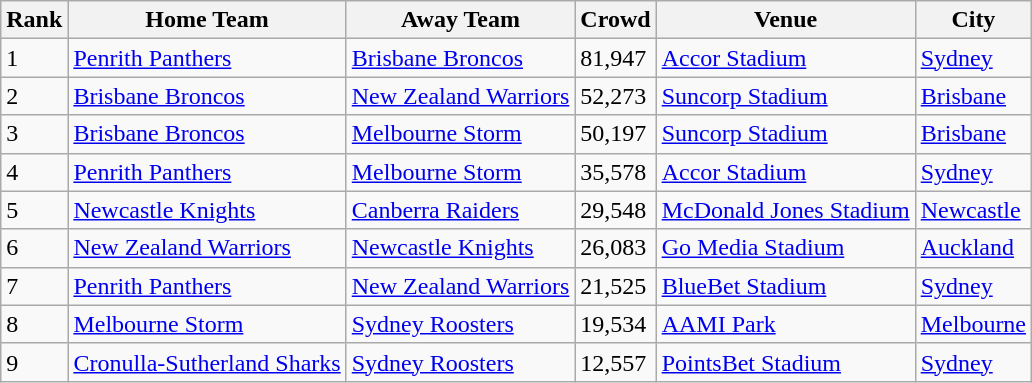<table class="wikitable sortable">
<tr>
<th>Rank</th>
<th>Home Team</th>
<th>Away Team</th>
<th>Crowd</th>
<th>Venue</th>
<th>City</th>
</tr>
<tr>
<td>1</td>
<td><a href='#'>Penrith Panthers</a></td>
<td><a href='#'>Brisbane Broncos</a></td>
<td>81,947</td>
<td><a href='#'>Accor Stadium</a></td>
<td><a href='#'>Sydney</a></td>
</tr>
<tr>
<td>2</td>
<td><a href='#'>Brisbane Broncos</a></td>
<td><a href='#'>New Zealand Warriors</a></td>
<td>52,273</td>
<td><a href='#'>Suncorp Stadium</a></td>
<td><a href='#'>Brisbane</a></td>
</tr>
<tr>
<td>3</td>
<td><a href='#'>Brisbane Broncos</a></td>
<td><a href='#'>Melbourne Storm</a></td>
<td>50,197</td>
<td><a href='#'>Suncorp Stadium</a></td>
<td><a href='#'>Brisbane</a></td>
</tr>
<tr>
<td>4</td>
<td><a href='#'>Penrith Panthers</a></td>
<td><a href='#'>Melbourne Storm</a></td>
<td>35,578</td>
<td><a href='#'>Accor Stadium</a></td>
<td><a href='#'>Sydney</a></td>
</tr>
<tr>
<td>5</td>
<td><a href='#'>Newcastle Knights</a></td>
<td><a href='#'>Canberra Raiders</a></td>
<td>29,548</td>
<td><a href='#'>McDonald Jones Stadium</a></td>
<td><a href='#'>Newcastle</a></td>
</tr>
<tr>
<td>6</td>
<td><a href='#'>New Zealand Warriors</a></td>
<td><a href='#'>Newcastle Knights</a></td>
<td>26,083</td>
<td><a href='#'>Go Media Stadium</a></td>
<td><a href='#'>Auckland</a></td>
</tr>
<tr>
<td>7</td>
<td><a href='#'>Penrith Panthers</a></td>
<td><a href='#'>New Zealand Warriors</a></td>
<td>21,525</td>
<td><a href='#'>BlueBet Stadium</a></td>
<td><a href='#'>Sydney</a></td>
</tr>
<tr>
<td>8</td>
<td><a href='#'>Melbourne Storm</a></td>
<td><a href='#'>Sydney Roosters</a></td>
<td>19,534</td>
<td><a href='#'>AAMI Park</a></td>
<td><a href='#'>Melbourne</a></td>
</tr>
<tr>
<td>9</td>
<td><a href='#'>Cronulla-Sutherland Sharks</a></td>
<td><a href='#'>Sydney Roosters</a></td>
<td>12,557</td>
<td><a href='#'>PointsBet Stadium</a></td>
<td><a href='#'>Sydney</a></td>
</tr>
</table>
